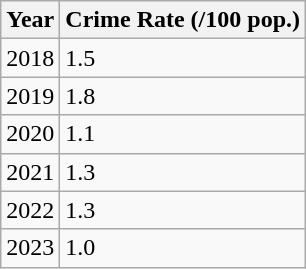<table class="wikitable">
<tr>
<th>Year</th>
<th>Crime Rate (/100 pop.)</th>
</tr>
<tr>
<td>2018</td>
<td>1.5</td>
</tr>
<tr>
<td>2019</td>
<td>1.8</td>
</tr>
<tr>
<td>2020</td>
<td>1.1</td>
</tr>
<tr>
<td>2021</td>
<td>1.3</td>
</tr>
<tr>
<td>2022</td>
<td>1.3</td>
</tr>
<tr>
<td>2023</td>
<td>1.0</td>
</tr>
</table>
